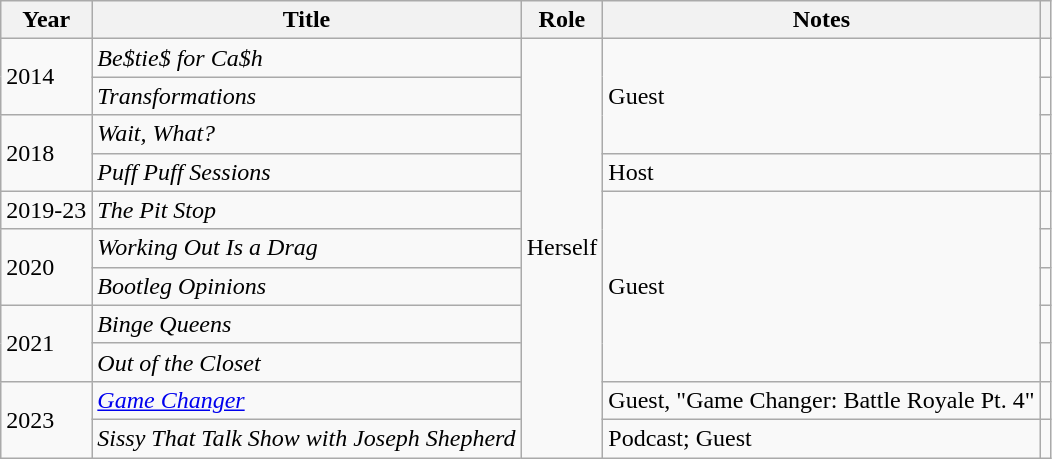<table class="wikitable plainrowheaders sortable">
<tr>
<th scope="col">Year</th>
<th scope="col">Title</th>
<th scope="col">Role</th>
<th scope="col">Notes</th>
<th style="text-align: center;" class="unsortable"></th>
</tr>
<tr>
<td rowspan="2">2014</td>
<td><em>Be$tie$ for Ca$h</em></td>
<td rowspan="11">Herself</td>
<td rowspan="3">Guest</td>
<td style="text-align: center;"></td>
</tr>
<tr>
<td><em>Transformations</em></td>
<td style="text-align: center;"></td>
</tr>
<tr>
<td rowspan="2">2018</td>
<td><em>Wait, What?</em></td>
<td style="text-align: center;"></td>
</tr>
<tr>
<td><em>Puff Puff Sessions</em></td>
<td>Host</td>
<td style="text-align: center;"></td>
</tr>
<tr>
<td>2019-23</td>
<td><em>The Pit Stop</em></td>
<td rowspan="5">Guest</td>
<td style="text-align: center;"></td>
</tr>
<tr>
<td rowspan="2">2020</td>
<td><em>Working Out Is a Drag</em></td>
<td style="text-align: center;"></td>
</tr>
<tr>
<td><em>Bootleg Opinions</em></td>
<td style="text-align: center;"></td>
</tr>
<tr>
<td rowspan="2">2021</td>
<td><em>Binge Queens</em></td>
<td style="text-align: center;"></td>
</tr>
<tr>
<td><em>Out of the Closet</em></td>
<td style="text-align: center;"></td>
</tr>
<tr>
<td rowspan="2">2023</td>
<td><em><a href='#'>Game Changer</a></em></td>
<td>Guest, "Game Changer: Battle Royale Pt. 4"</td>
<td style="text-align: center;"></td>
</tr>
<tr>
<td><em>Sissy That Talk Show with Joseph Shepherd</em></td>
<td>Podcast; Guest</td>
<td style="text-align: center;"></td>
</tr>
</table>
